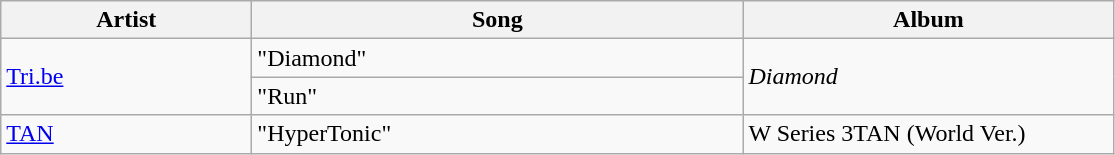<table class="wikitable">
<tr>
<th style="width:10em">Artist</th>
<th style="width:20em">Song</th>
<th style="width:15em">Album</th>
</tr>
<tr>
<td rowspan="2"><a href='#'>Tri.be</a></td>
<td>"Diamond"</td>
<td rowspan="2"><em>Diamond</em></td>
</tr>
<tr>
<td>"Run"</td>
</tr>
<tr>
<td><a href='#'>TAN</a></td>
<td>"HyperTonic"</td>
<td>W Series 3TAN (World Ver.)</td>
</tr>
</table>
